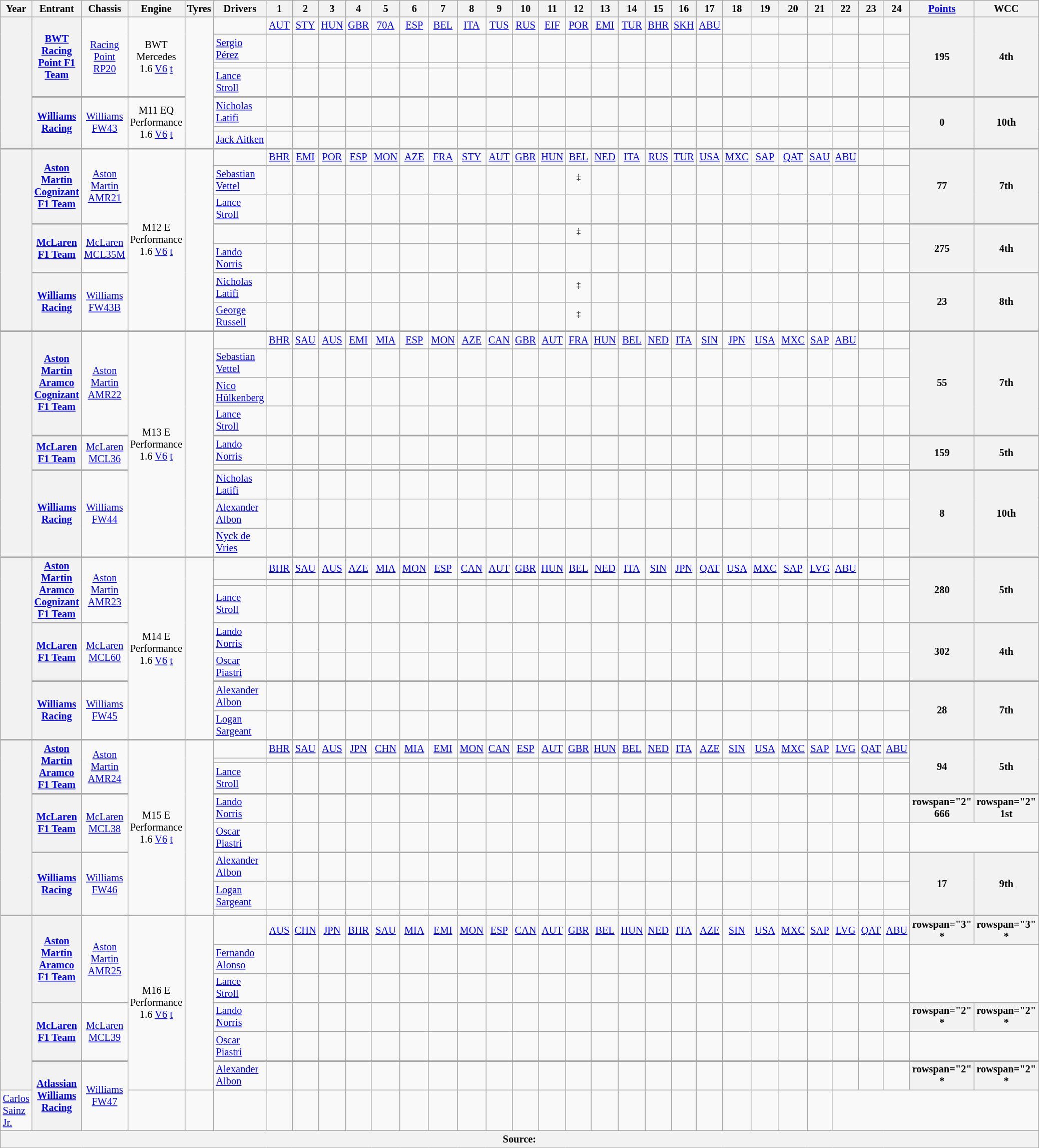<table class="wikitable" style="text-align:center; font-size:85%">
<tr>
<th>Year</th>
<th>Entrant</th>
<th>Chassis</th>
<th>Engine</th>
<th>Tyres</th>
<th>Drivers</th>
<th>1</th>
<th>2</th>
<th>3</th>
<th>4</th>
<th>5</th>
<th>6</th>
<th>7</th>
<th>8</th>
<th>9</th>
<th>10</th>
<th>11</th>
<th>12</th>
<th>13</th>
<th>14</th>
<th>15</th>
<th>16</th>
<th>17</th>
<th>18</th>
<th>19</th>
<th>20</th>
<th>21</th>
<th>22</th>
<th>23</th>
<th>24</th>
<th><a href='#'>Points</a></th>
<th>WCC</th>
</tr>
<tr>
<th rowspan="7"></th>
<th rowspan="4"><a href='#'>BWT Racing Point F1 Team</a></th>
<td rowspan="4"><a href='#'>Racing Point RP20</a></td>
<td rowspan="4">BWT Mercedes 1.6 <a href='#'>V6</a> <a href='#'>t</a></td>
<td rowspan="7"></td>
<td></td>
<td><a href='#'>AUT</a></td>
<td><a href='#'>STY</a></td>
<td><a href='#'>HUN</a></td>
<td><a href='#'>GBR</a></td>
<td><a href='#'>70A</a></td>
<td><a href='#'>ESP</a></td>
<td><a href='#'>BEL</a></td>
<td><a href='#'>ITA</a></td>
<td><a href='#'>TUS</a></td>
<td><a href='#'>RUS</a></td>
<td><a href='#'>EIF</a></td>
<td><a href='#'>POR</a></td>
<td><a href='#'>EMI</a></td>
<td><a href='#'>TUR</a></td>
<td><a href='#'>BHR</a></td>
<td><a href='#'>SKH</a></td>
<td><a href='#'>ABU</a></td>
<td></td>
<td></td>
<td></td>
<td></td>
<td></td>
<td></td>
<td></td>
<th rowspan="4">195</th>
<th rowspan="4">4th</th>
</tr>
<tr>
<td align="left"> <a href='#'>Sergio Pérez</a></td>
<td></td>
<td></td>
<td></td>
<td></td>
<td></td>
<td></td>
<td></td>
<td></td>
<td></td>
<td></td>
<td></td>
<td></td>
<td></td>
<td></td>
<td></td>
<td></td>
<td></td>
<td></td>
<td></td>
<td></td>
<td></td>
<td></td>
<td></td>
<td></td>
</tr>
<tr>
<td align="left"></td>
<td></td>
<td></td>
<td></td>
<td></td>
<td></td>
<td></td>
<td></td>
<td></td>
<td></td>
<td></td>
<td></td>
<td></td>
<td></td>
<td></td>
<td></td>
<td></td>
<td></td>
<td></td>
<td></td>
<td></td>
<td></td>
<td></td>
<td></td>
<td></td>
</tr>
<tr>
<td align="left"> <a href='#'>Lance Stroll</a></td>
<td></td>
<td></td>
<td></td>
<td></td>
<td></td>
<td></td>
<td></td>
<td></td>
<td></td>
<td></td>
<td></td>
<td></td>
<td></td>
<td></td>
<td></td>
<td></td>
<td></td>
<td></td>
<td></td>
<td></td>
<td></td>
<td></td>
<td></td>
<td></td>
</tr>
<tr style="border-top:2px solid #aaaaaa">
<th rowspan="3"><a href='#'>Williams Racing</a></th>
<td rowspan="3"><a href='#'>Williams FW43</a></td>
<td rowspan="3">M11 EQ Performance 1.6 <a href='#'>V6</a> <a href='#'>t</a></td>
<td align="left"> <a href='#'>Nicholas Latifi</a></td>
<td></td>
<td></td>
<td></td>
<td></td>
<td></td>
<td></td>
<td></td>
<td></td>
<td></td>
<td></td>
<td></td>
<td></td>
<td></td>
<td></td>
<td></td>
<td></td>
<td></td>
<td></td>
<td></td>
<td></td>
<td></td>
<td></td>
<td></td>
<td></td>
<th rowspan="3">0</th>
<th rowspan="3">10th</th>
</tr>
<tr>
<td align="left"></td>
<td></td>
<td></td>
<td></td>
<td></td>
<td></td>
<td></td>
<td></td>
<td></td>
<td></td>
<td></td>
<td></td>
<td></td>
<td></td>
<td></td>
<td></td>
<td></td>
<td></td>
<td></td>
<td></td>
<td></td>
<td></td>
<td></td>
<td></td>
<td></td>
</tr>
<tr>
<td align="left"> <a href='#'>Jack Aitken</a></td>
<td></td>
<td></td>
<td></td>
<td></td>
<td></td>
<td></td>
<td></td>
<td></td>
<td></td>
<td></td>
<td></td>
<td></td>
<td></td>
<td></td>
<td></td>
<td></td>
<td></td>
<td></td>
<td></td>
<td></td>
<td></td>
<td></td>
<td></td>
<td></td>
</tr>
<tr style="border-top:2px solid #aaaaaa">
<th rowspan="7"></th>
<th rowspan="3"><a href='#'>Aston Martin Cognizant F1 Team</a></th>
<td rowspan="3"><a href='#'>Aston Martin AMR21</a></td>
<td rowspan="7">M12 E Performance 1.6 <a href='#'>V6</a> <a href='#'>t</a></td>
<td rowspan="7"></td>
<td></td>
<td><a href='#'>BHR</a></td>
<td><a href='#'>EMI</a></td>
<td><a href='#'>POR</a></td>
<td><a href='#'>ESP</a></td>
<td><a href='#'>MON</a></td>
<td><a href='#'>AZE</a></td>
<td><a href='#'>FRA</a></td>
<td><a href='#'>STY</a></td>
<td><a href='#'>AUT</a></td>
<td><a href='#'>GBR</a></td>
<td><a href='#'>HUN</a></td>
<td><a href='#'>BEL</a></td>
<td><a href='#'>NED</a></td>
<td><a href='#'>ITA</a></td>
<td><a href='#'>RUS</a></td>
<td><a href='#'>TUR</a></td>
<td><a href='#'>USA</a></td>
<td><a href='#'>MXC</a></td>
<td><a href='#'>SAP</a></td>
<td><a href='#'>QAT</a></td>
<td><a href='#'>SAU</a></td>
<td><a href='#'>ABU</a></td>
<td></td>
<td></td>
<th rowspan="3">77</th>
<th rowspan="3">7th</th>
</tr>
<tr>
<td align="left"> <a href='#'>Sebastian Vettel</a></td>
<td></td>
<td></td>
<td></td>
<td></td>
<td></td>
<td></td>
<td></td>
<td></td>
<td></td>
<td></td>
<td></td>
<td><sup>‡</sup></td>
<td></td>
<td></td>
<td></td>
<td></td>
<td></td>
<td></td>
<td></td>
<td></td>
<td></td>
<td></td>
<td></td>
<td></td>
</tr>
<tr>
<td align="left"> <a href='#'>Lance Stroll</a></td>
<td></td>
<td></td>
<td></td>
<td></td>
<td></td>
<td></td>
<td></td>
<td></td>
<td></td>
<td></td>
<td></td>
<td></td>
<td></td>
<td></td>
<td></td>
<td></td>
<td></td>
<td></td>
<td></td>
<td></td>
<td></td>
<td></td>
<td></td>
<td></td>
</tr>
<tr style="border-top:2px solid #aaaaaa">
<th rowspan="2"><a href='#'>McLaren F1 Team</a></th>
<td rowspan="2"><a href='#'>McLaren MCL35M</a></td>
<td align="left"></td>
<td></td>
<td></td>
<td></td>
<td></td>
<td></td>
<td></td>
<td></td>
<td></td>
<td></td>
<td></td>
<td></td>
<td><sup>‡</sup></td>
<td></td>
<td></td>
<td></td>
<td></td>
<td></td>
<td></td>
<td></td>
<td></td>
<td></td>
<td></td>
<td></td>
<td></td>
<th rowspan="2">275</th>
<th rowspan="2">4th</th>
</tr>
<tr>
<td align="left"> <a href='#'>Lando Norris</a></td>
<td></td>
<td></td>
<td></td>
<td></td>
<td></td>
<td></td>
<td></td>
<td></td>
<td></td>
<td></td>
<td></td>
<td></td>
<td></td>
<td></td>
<td></td>
<td></td>
<td></td>
<td></td>
<td></td>
<td></td>
<td></td>
<td></td>
<td></td>
<td></td>
</tr>
<tr style="border-top:2px solid #aaaaaa">
<th rowspan="2"><a href='#'>Williams Racing</a></th>
<td rowspan="2"><a href='#'>Williams FW43B</a></td>
<td align="left"> <a href='#'>Nicholas Latifi</a></td>
<td></td>
<td></td>
<td></td>
<td></td>
<td></td>
<td></td>
<td></td>
<td></td>
<td></td>
<td></td>
<td></td>
<td><sup>‡</sup></td>
<td></td>
<td></td>
<td></td>
<td></td>
<td></td>
<td></td>
<td></td>
<td></td>
<td></td>
<td></td>
<td></td>
<td></td>
<th rowspan="2">23</th>
<th rowspan="2">8th</th>
</tr>
<tr>
<td align="left"> <a href='#'>George Russell</a></td>
<td></td>
<td></td>
<td></td>
<td></td>
<td></td>
<td></td>
<td></td>
<td></td>
<td></td>
<td></td>
<td></td>
<td><sup>‡</sup></td>
<td></td>
<td></td>
<td></td>
<td></td>
<td></td>
<td></td>
<td></td>
<td></td>
<td></td>
<td></td>
<td></td>
<td></td>
</tr>
<tr style="border-top:2px solid #aaaaaa">
<th rowspan="9"></th>
<th rowspan="4"><a href='#'>Aston Martin Aramco Cognizant F1 Team</a></th>
<td rowspan="4"><a href='#'>Aston Martin AMR22</a></td>
<td rowspan="9">M13 E Performance 1.6 <a href='#'>V6</a> <a href='#'>t</a></td>
<td rowspan="9"></td>
<td></td>
<td><a href='#'>BHR</a></td>
<td><a href='#'>SAU</a></td>
<td><a href='#'>AUS</a></td>
<td><a href='#'>EMI</a></td>
<td><a href='#'>MIA</a></td>
<td><a href='#'>ESP</a></td>
<td><a href='#'>MON</a></td>
<td><a href='#'>AZE</a></td>
<td><a href='#'>CAN</a></td>
<td><a href='#'>GBR</a></td>
<td><a href='#'>AUT</a></td>
<td><a href='#'>FRA</a></td>
<td><a href='#'>HUN</a></td>
<td><a href='#'>BEL</a></td>
<td><a href='#'>NED</a></td>
<td><a href='#'>ITA</a></td>
<td><a href='#'>SIN</a></td>
<td><a href='#'>JPN</a></td>
<td><a href='#'>USA</a></td>
<td><a href='#'>MXC</a></td>
<td><a href='#'>SAP</a></td>
<td><a href='#'>ABU</a></td>
<td></td>
<td></td>
<th rowspan="4">55</th>
<th rowspan="4">7th</th>
</tr>
<tr>
<td align="left"> <a href='#'>Sebastian Vettel</a></td>
<td></td>
<td></td>
<td></td>
<td></td>
<td></td>
<td></td>
<td></td>
<td></td>
<td></td>
<td></td>
<td></td>
<td></td>
<td></td>
<td></td>
<td></td>
<td></td>
<td></td>
<td></td>
<td></td>
<td></td>
<td></td>
<td></td>
<td></td>
<td></td>
</tr>
<tr>
<td align="left"> <a href='#'>Nico Hülkenberg</a></td>
<td></td>
<td></td>
<td></td>
<td></td>
<td></td>
<td></td>
<td></td>
<td></td>
<td></td>
<td></td>
<td></td>
<td></td>
<td></td>
<td></td>
<td></td>
<td></td>
<td></td>
<td></td>
<td></td>
<td></td>
<td></td>
<td></td>
<td></td>
<td></td>
</tr>
<tr>
<td align="left"> <a href='#'>Lance Stroll</a></td>
<td></td>
<td></td>
<td></td>
<td></td>
<td></td>
<td></td>
<td></td>
<td></td>
<td></td>
<td></td>
<td></td>
<td></td>
<td></td>
<td></td>
<td></td>
<td></td>
<td></td>
<td></td>
<td></td>
<td></td>
<td></td>
<td></td>
<td></td>
<td></td>
</tr>
<tr style="border-top:2px solid #aaaaaa">
<th rowspan=2><a href='#'>McLaren F1 Team</a></th>
<td rowspan=2><a href='#'>McLaren MCL36</a></td>
<td align="left"> <a href='#'>Lando Norris</a></td>
<td></td>
<td></td>
<td></td>
<td></td>
<td></td>
<td></td>
<td></td>
<td></td>
<td></td>
<td></td>
<td></td>
<td></td>
<td></td>
<td></td>
<td></td>
<td></td>
<td></td>
<td></td>
<td></td>
<td></td>
<td></td>
<td></td>
<td></td>
<td></td>
<th rowspan="2">159</th>
<th rowspan="2">5th</th>
</tr>
<tr>
<td align=left></td>
<td></td>
<td></td>
<td></td>
<td></td>
<td></td>
<td></td>
<td></td>
<td></td>
<td></td>
<td></td>
<td></td>
<td></td>
<td></td>
<td></td>
<td></td>
<td></td>
<td></td>
<td></td>
<td></td>
<td></td>
<td></td>
<td></td>
<td></td>
<td></td>
</tr>
<tr style="border-top:2px solid #aaaaaa">
<th rowspan="3"><a href='#'>Williams Racing</a></th>
<td rowspan="3"><a href='#'>Williams FW44</a></td>
<td align="left"> <a href='#'>Nicholas Latifi</a></td>
<td></td>
<td></td>
<td></td>
<td></td>
<td></td>
<td></td>
<td></td>
<td></td>
<td></td>
<td></td>
<td></td>
<td></td>
<td></td>
<td></td>
<td></td>
<td></td>
<td></td>
<td></td>
<td></td>
<td></td>
<td></td>
<td></td>
<td></td>
<td></td>
<th rowspan="3">8</th>
<th rowspan="3">10th</th>
</tr>
<tr>
<td align="left"> <a href='#'>Alexander Albon</a></td>
<td></td>
<td></td>
<td></td>
<td></td>
<td></td>
<td></td>
<td></td>
<td></td>
<td></td>
<td></td>
<td></td>
<td></td>
<td></td>
<td></td>
<td></td>
<td></td>
<td></td>
<td></td>
<td></td>
<td></td>
<td></td>
<td></td>
<td></td>
<td></td>
</tr>
<tr>
<td align="left"> <a href='#'>Nyck de Vries</a></td>
<td></td>
<td></td>
<td></td>
<td></td>
<td></td>
<td></td>
<td></td>
<td></td>
<td></td>
<td></td>
<td></td>
<td></td>
<td></td>
<td></td>
<td></td>
<td></td>
<td></td>
<td></td>
<td></td>
<td></td>
<td></td>
<td></td>
<td></td>
<td></td>
</tr>
<tr style="border-top:2px solid #aaaaaa">
<th rowspan="7"></th>
<th rowspan="3"><a href='#'>Aston Martin Aramco Cognizant F1 Team</a></th>
<td rowspan="3"><a href='#'>Aston Martin AMR23</a></td>
<td rowspan="7">M14 E Performance 1.6 <a href='#'>V6</a> <a href='#'>t</a></td>
<td rowspan="7"></td>
<td></td>
<td><a href='#'>BHR</a></td>
<td><a href='#'>SAU</a></td>
<td><a href='#'>AUS</a></td>
<td><a href='#'>AZE</a></td>
<td><a href='#'>MIA</a></td>
<td><a href='#'>MON</a></td>
<td><a href='#'>ESP</a></td>
<td><a href='#'>CAN</a></td>
<td><a href='#'>AUT</a></td>
<td><a href='#'>GBR</a></td>
<td><a href='#'>HUN</a></td>
<td><a href='#'>BEL</a></td>
<td><a href='#'>NED</a></td>
<td><a href='#'>ITA</a></td>
<td><a href='#'>SIN</a></td>
<td><a href='#'>JPN</a></td>
<td><a href='#'>QAT</a></td>
<td><a href='#'>USA</a></td>
<td><a href='#'>MXC</a></td>
<td><a href='#'>SAP</a></td>
<td><a href='#'>LVG</a></td>
<td><a href='#'>ABU</a></td>
<td></td>
<td></td>
<th rowspan="3">280</th>
<th rowspan="3">5th</th>
</tr>
<tr>
<td align="left"></td>
<td></td>
<td></td>
<td></td>
<td></td>
<td></td>
<td></td>
<td></td>
<td></td>
<td></td>
<td></td>
<td></td>
<td></td>
<td></td>
<td></td>
<td></td>
<td></td>
<td></td>
<td></td>
<td></td>
<td></td>
<td></td>
<td></td>
<td></td>
<td></td>
</tr>
<tr>
<td align=left> <a href='#'>Lance Stroll</a></td>
<td></td>
<td></td>
<td></td>
<td></td>
<td></td>
<td></td>
<td></td>
<td></td>
<td></td>
<td></td>
<td></td>
<td></td>
<td></td>
<td></td>
<td></td>
<td></td>
<td></td>
<td></td>
<td></td>
<td></td>
<td></td>
<td></td>
<td></td>
<td></td>
</tr>
<tr style="border-top:2px solid #aaaaaa">
<th rowspan="2"><a href='#'>McLaren F1 Team</a></th>
<td rowspan="2"><a href='#'>McLaren MCL60</a></td>
<td align="left"> <a href='#'>Lando Norris</a></td>
<td></td>
<td></td>
<td></td>
<td></td>
<td></td>
<td></td>
<td></td>
<td></td>
<td></td>
<td></td>
<td></td>
<td></td>
<td></td>
<td></td>
<td></td>
<td></td>
<td></td>
<td></td>
<td></td>
<td></td>
<td></td>
<td></td>
<td></td>
<td></td>
<th rowspan="2">302</th>
<th rowspan="2">4th</th>
</tr>
<tr>
<td align=left> <a href='#'>Oscar Piastri</a></td>
<td></td>
<td></td>
<td></td>
<td></td>
<td></td>
<td></td>
<td></td>
<td></td>
<td></td>
<td></td>
<td></td>
<td></td>
<td></td>
<td></td>
<td></td>
<td></td>
<td></td>
<td></td>
<td></td>
<td></td>
<td></td>
<td></td>
<td></td>
<td></td>
</tr>
<tr style="border-top:2px solid #aaaaaa">
<th rowspan="2"><a href='#'>Williams Racing</a></th>
<td rowspan="2"><a href='#'>Williams FW45</a></td>
<td align="left"> <a href='#'>Alexander Albon</a></td>
<td></td>
<td></td>
<td></td>
<td></td>
<td></td>
<td></td>
<td></td>
<td></td>
<td></td>
<td></td>
<td></td>
<td></td>
<td></td>
<td></td>
<td></td>
<td></td>
<td></td>
<td></td>
<td></td>
<td></td>
<td></td>
<td></td>
<td></td>
<td></td>
<th rowspan="2">28</th>
<th rowspan="2">7th</th>
</tr>
<tr>
<td align=left> <a href='#'>Logan Sargeant</a></td>
<td></td>
<td></td>
<td></td>
<td></td>
<td></td>
<td></td>
<td></td>
<td></td>
<td></td>
<td></td>
<td></td>
<td></td>
<td></td>
<td></td>
<td></td>
<td></td>
<td></td>
<td></td>
<td></td>
<td></td>
<td></td>
<td></td>
<td></td>
<td></td>
</tr>
<tr style="border-top:2px solid #aaaaaa">
<th rowspan="8"></th>
<th rowspan="3"><a href='#'>Aston Martin Aramco F1 Team</a></th>
<td rowspan="3"><a href='#'>Aston Martin AMR24</a></td>
<td rowspan="8">M15 E Performance 1.6 <a href='#'>V6</a> <a href='#'>t</a></td>
<td rowspan="8"></td>
<td></td>
<td><a href='#'>BHR</a></td>
<td><a href='#'>SAU</a></td>
<td><a href='#'>AUS</a></td>
<td><a href='#'>JPN</a></td>
<td><a href='#'>CHN</a></td>
<td><a href='#'>MIA</a></td>
<td><a href='#'>EMI</a></td>
<td><a href='#'>MON</a></td>
<td><a href='#'>CAN</a></td>
<td><a href='#'>ESP</a></td>
<td><a href='#'>AUT</a></td>
<td><a href='#'>GBR</a></td>
<td><a href='#'>HUN</a></td>
<td><a href='#'>BEL</a></td>
<td><a href='#'>NED</a></td>
<td><a href='#'>ITA</a></td>
<td><a href='#'>AZE</a></td>
<td><a href='#'>SIN</a></td>
<td><a href='#'>USA</a></td>
<td><a href='#'>MXC</a></td>
<td><a href='#'>SAP</a></td>
<td><a href='#'>LVG</a></td>
<td><a href='#'>QAT</a></td>
<td><a href='#'>ABU</a></td>
<th rowspan="3">94</th>
<th rowspan="3">5th</th>
</tr>
<tr>
<td align="left"></td>
<td></td>
<td></td>
<td></td>
<td></td>
<td></td>
<td></td>
<td></td>
<td></td>
<td></td>
<td></td>
<td></td>
<td></td>
<td></td>
<td></td>
<td></td>
<td></td>
<td></td>
<td></td>
<td></td>
<td></td>
<td></td>
<td></td>
<td></td>
<td></td>
</tr>
<tr>
<td align=left> <a href='#'>Lance Stroll</a></td>
<td></td>
<td></td>
<td></td>
<td></td>
<td></td>
<td></td>
<td></td>
<td></td>
<td></td>
<td></td>
<td></td>
<td></td>
<td></td>
<td></td>
<td></td>
<td></td>
<td></td>
<td></td>
<td></td>
<td></td>
<td></td>
<td></td>
<td></td>
<td></td>
</tr>
<tr style="border-top:2px solid #aaaaaa">
<th rowspan="2"><a href='#'>McLaren F1 Team</a></th>
<td rowspan="2"><a href='#'>McLaren MCL38</a></td>
<td align="left"> <a href='#'>Lando Norris</a></td>
<td></td>
<td></td>
<td></td>
<td></td>
<td></td>
<td></td>
<td></td>
<td></td>
<td></td>
<td></td>
<td></td>
<td></td>
<td></td>
<td></td>
<td></td>
<td></td>
<td></td>
<td></td>
<td></td>
<td></td>
<td></td>
<td></td>
<td></td>
<td></td>
<th>rowspan="2"  666</th>
<th>rowspan="2"  1st</th>
</tr>
<tr>
<td align=left> <a href='#'>Oscar Piastri</a></td>
<td></td>
<td></td>
<td></td>
<td></td>
<td></td>
<td></td>
<td></td>
<td></td>
<td></td>
<td></td>
<td></td>
<td></td>
<td></td>
<td></td>
<td></td>
<td></td>
<td></td>
<td></td>
<td></td>
<td></td>
<td></td>
<td></td>
<td></td>
<td></td>
</tr>
<tr style="border-top:2px solid #aaaaaa">
<th rowspan="3"><a href='#'>Williams Racing</a></th>
<td rowspan="3"><a href='#'>Williams FW46</a></td>
<td align="left"> <a href='#'>Alexander Albon</a></td>
<td></td>
<td></td>
<td></td>
<td></td>
<td></td>
<td></td>
<td></td>
<td></td>
<td></td>
<td></td>
<td></td>
<td></td>
<td></td>
<td></td>
<td></td>
<td></td>
<td></td>
<td></td>
<td></td>
<td></td>
<td></td>
<td></td>
<td></td>
<td></td>
<th rowspan="3">17</th>
<th rowspan="3">9th</th>
</tr>
<tr>
<td align=left> <a href='#'>Logan Sargeant</a></td>
<td></td>
<td></td>
<td></td>
<td></td>
<td></td>
<td></td>
<td></td>
<td></td>
<td></td>
<td></td>
<td></td>
<td></td>
<td></td>
<td></td>
<td></td>
<td></td>
<td></td>
<td></td>
<td></td>
<td></td>
<td></td>
<td></td>
<td></td>
<td></td>
</tr>
<tr>
<td align=left></td>
<td></td>
<td></td>
<td></td>
<td></td>
<td></td>
<td></td>
<td></td>
<td></td>
<td></td>
<td></td>
<td></td>
<td></td>
<td></td>
<td></td>
<td></td>
<td></td>
<td></td>
<td></td>
<td></td>
<td></td>
<td></td>
<td></td>
<td></td>
<td></td>
</tr>
<tr style="border-top:2px solid #aaaaaa">
<th rowspan="7"></th>
<th rowspan="3"><a href='#'>Aston Martin Aramco F1 Team</a></th>
<td rowspan="3"><a href='#'>Aston Martin AMR25</a></td>
<td rowspan="7">M16 E Performance 1.6 <a href='#'>V6</a> <a href='#'>t</a></td>
<td rowspan="7"></td>
<td></td>
<td><a href='#'>AUS</a></td>
<td><a href='#'>CHN</a></td>
<td><a href='#'>JPN</a></td>
<td><a href='#'>BHR</a></td>
<td><a href='#'>SAU</a></td>
<td><a href='#'>MIA</a></td>
<td><a href='#'>EMI</a></td>
<td><a href='#'>MON</a></td>
<td><a href='#'>ESP</a></td>
<td><a href='#'>CAN</a></td>
<td><a href='#'>AUT</a></td>
<td><a href='#'>GBR</a></td>
<td><a href='#'>BEL</a></td>
<td><a href='#'>HUN</a></td>
<td><a href='#'>NED</a></td>
<td><a href='#'>ITA</a></td>
<td><a href='#'>AZE</a></td>
<td><a href='#'>SIN</a></td>
<td><a href='#'>USA</a></td>
<td><a href='#'>MXC</a></td>
<td><a href='#'>SAP</a></td>
<td><a href='#'>LVG</a></td>
<td><a href='#'>QAT</a></td>
<td><a href='#'>ABU</a></td>
<th>rowspan="3" *</th>
<th>rowspan="3" *</th>
</tr>
<tr>
<td align=left> <a href='#'>Fernando Alonso</a></td>
<td></td>
<td></td>
<td></td>
<td></td>
<td></td>
<td></td>
<td></td>
<td></td>
<td></td>
<td></td>
<td></td>
<td></td>
<td></td>
<td></td>
<td></td>
<td></td>
<td></td>
<td></td>
<td></td>
<td></td>
<td></td>
<td></td>
<td></td>
<td></td>
</tr>
<tr>
<td align=left> <a href='#'>Lance Stroll</a></td>
<td></td>
<td></td>
<td></td>
<td></td>
<td></td>
<td></td>
<td></td>
<td></td>
<td></td>
<td></td>
<td></td>
<td></td>
<td></td>
<td></td>
<td></td>
<td></td>
<td></td>
<td></td>
<td></td>
<td></td>
<td></td>
<td></td>
<td></td>
<td></td>
</tr>
<tr>
</tr>
<tr style="border-top:2px solid #aaaaaa">
<th rowspan="2"><a href='#'>McLaren F1 Team</a></th>
<td rowspan="2"><a href='#'>McLaren MCL39</a></td>
<td align=left> <a href='#'>Lando Norris</a></td>
<td></td>
<td></td>
<td></td>
<td></td>
<td></td>
<td></td>
<td></td>
<td></td>
<td></td>
<td></td>
<td></td>
<td></td>
<td></td>
<td></td>
<td></td>
<td></td>
<td></td>
<td></td>
<td></td>
<td></td>
<td></td>
<td></td>
<td></td>
<td></td>
<th>rowspan="2" *</th>
<th>rowspan="2" *</th>
</tr>
<tr>
<td align=left> <a href='#'>Oscar Piastri</a></td>
<td></td>
<td></td>
<td></td>
<td></td>
<td></td>
<td></td>
<td></td>
<td></td>
<td></td>
<td></td>
<td></td>
<td></td>
<td></td>
<td></td>
<td></td>
<td></td>
<td></td>
<td></td>
<td></td>
<td></td>
<td></td>
<td></td>
<td></td>
<td></td>
</tr>
<tr style="border-top:2px solid #aaaaaa">
<th rowspan="2"><a href='#'>Atlassian Williams Racing</a></th>
<td rowspan="2"><a href='#'>Williams FW47</a></td>
<td align=left> <a href='#'>Alexander Albon</a></td>
<td></td>
<td></td>
<td></td>
<td></td>
<td></td>
<td></td>
<td></td>
<td></td>
<td></td>
<td></td>
<td></td>
<td></td>
<td></td>
<td></td>
<td></td>
<td></td>
<td></td>
<td></td>
<td></td>
<td></td>
<td></td>
<td></td>
<td></td>
<td></td>
<th>rowspan="2" *</th>
<th>rowspan="2" *</th>
</tr>
<tr>
<td align=left> <a href='#'>Carlos Sainz Jr.</a></td>
<td></td>
<td></td>
<td></td>
<td></td>
<td></td>
<td></td>
<td></td>
<td></td>
<td></td>
<td></td>
<td></td>
<td></td>
<td></td>
<td></td>
<td></td>
<td></td>
<td></td>
<td></td>
<td></td>
<td></td>
<td></td>
<td></td>
<td></td>
<td></td>
</tr>
<tr>
<th colspan="32">Source:</th>
</tr>
</table>
